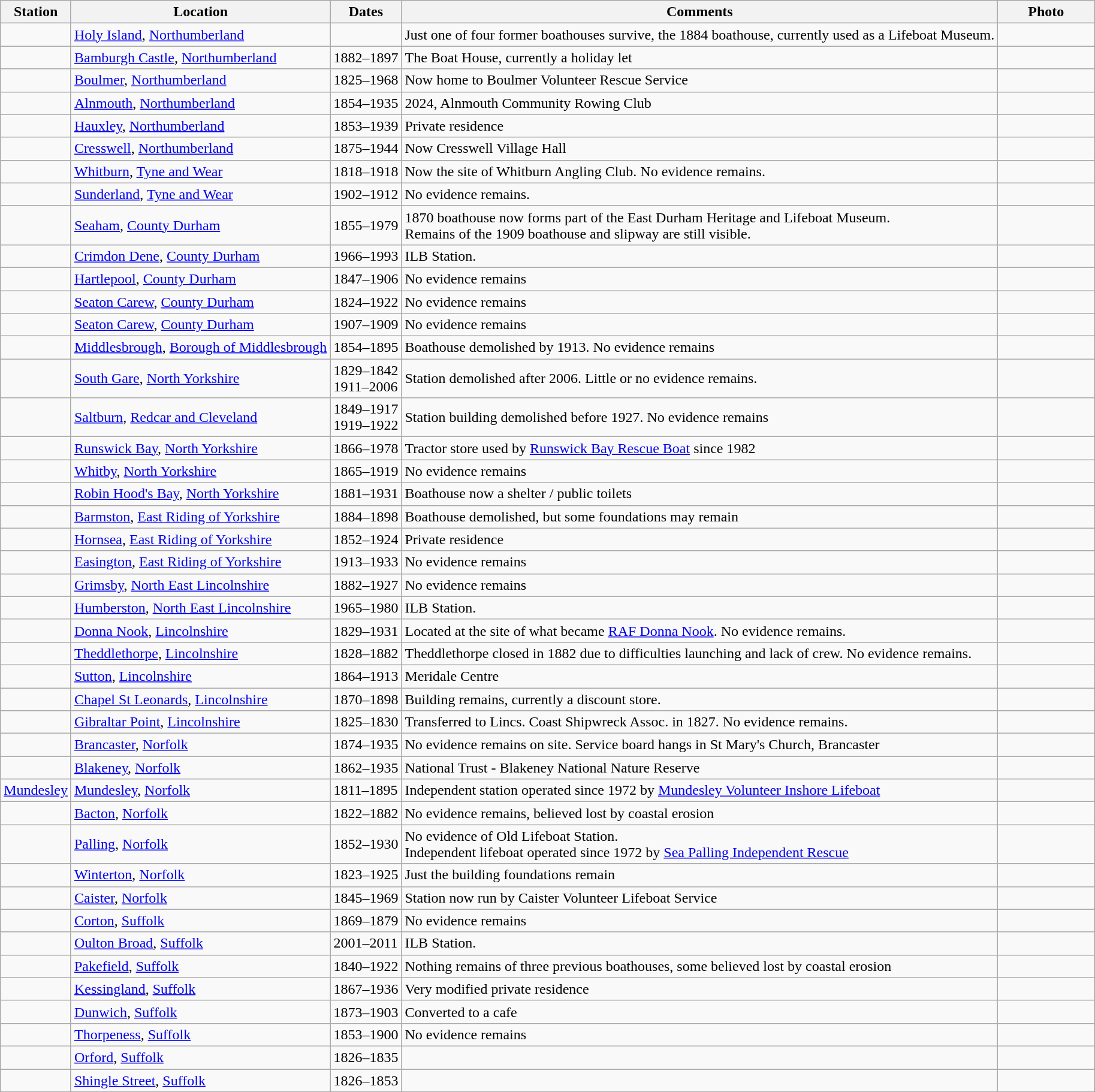<table class="wikitable">
<tr>
<th>Station</th>
<th>Location</th>
<th>Dates</th>
<th>Comments</th>
<th width="100">Photo </th>
</tr>
<tr>
<td></td>
<td><a href='#'>Holy Island</a>, <a href='#'>Northumberland</a></td>
<td></td>
<td>Just one of four former boathouses survive, the 1884 boathouse, currently used as a Lifeboat Museum.</td>
<td></td>
</tr>
<tr>
<td></td>
<td><a href='#'>Bamburgh Castle</a>, <a href='#'>Northumberland</a></td>
<td>1882–1897</td>
<td>The Boat House, currently a holiday let</td>
<td></td>
</tr>
<tr>
<td></td>
<td><a href='#'>Boulmer</a>, <a href='#'>Northumberland</a></td>
<td>1825–1968</td>
<td>Now home to Boulmer Volunteer Rescue Service</td>
<td></td>
</tr>
<tr>
<td></td>
<td><a href='#'>Alnmouth</a>, <a href='#'>Northumberland</a></td>
<td>1854–1935</td>
<td>2024, Alnmouth Community Rowing Club</td>
<td></td>
</tr>
<tr>
<td></td>
<td><a href='#'>Hauxley</a>, <a href='#'>Northumberland</a></td>
<td>1853–1939</td>
<td>Private residence</td>
<td></td>
</tr>
<tr>
<td></td>
<td><a href='#'>Cresswell</a>, <a href='#'>Northumberland</a></td>
<td>1875–1944</td>
<td>Now Cresswell Village Hall</td>
<td></td>
</tr>
<tr>
<td></td>
<td><a href='#'>Whitburn</a>, <a href='#'>Tyne and Wear</a></td>
<td>1818–1918</td>
<td>Now the site of Whitburn Angling Club. No evidence remains.</td>
<td></td>
</tr>
<tr>
<td></td>
<td><a href='#'>Sunderland</a>, <a href='#'>Tyne and Wear</a></td>
<td>1902–1912</td>
<td>No evidence remains.</td>
<td></td>
</tr>
<tr>
<td></td>
<td><a href='#'>Seaham</a>, <a href='#'>County Durham</a></td>
<td>1855–1979</td>
<td>1870 boathouse now forms part of the East Durham Heritage and Lifeboat Museum.<br>Remains of the 1909 boathouse and slipway are still visible.</td>
<td></td>
</tr>
<tr>
<td></td>
<td><a href='#'>Crimdon Dene</a>, <a href='#'>County Durham</a></td>
<td>1966–1993</td>
<td>ILB Station.</td>
<td></td>
</tr>
<tr>
<td></td>
<td><a href='#'>Hartlepool</a>, <a href='#'>County Durham</a></td>
<td>1847–1906</td>
<td>No evidence remains</td>
<td></td>
</tr>
<tr>
<td></td>
<td><a href='#'>Seaton Carew</a>, <a href='#'>County Durham</a></td>
<td>1824–1922</td>
<td>No evidence remains</td>
<td></td>
</tr>
<tr>
<td></td>
<td><a href='#'>Seaton Carew</a>, <a href='#'>County Durham</a></td>
<td>1907–1909</td>
<td>No evidence remains</td>
<td></td>
</tr>
<tr>
<td></td>
<td><a href='#'>Middlesbrough</a>, <a href='#'>Borough of Middlesbrough</a></td>
<td>1854–1895</td>
<td>Boathouse demolished by 1913. No evidence remains</td>
<td></td>
</tr>
<tr>
<td></td>
<td><a href='#'>South Gare</a>, <a href='#'>North Yorkshire</a></td>
<td>1829–1842<br>1911–2006</td>
<td>Station demolished after 2006. Little or no evidence remains.</td>
<td></td>
</tr>
<tr>
<td></td>
<td><a href='#'>Saltburn</a>, <a href='#'>Redcar and Cleveland</a></td>
<td>1849–1917<br>1919–1922</td>
<td>Station building demolished before 1927. No evidence remains</td>
<td></td>
</tr>
<tr>
<td></td>
<td><a href='#'>Runswick Bay</a>, <a href='#'>North Yorkshire</a></td>
<td>1866–1978</td>
<td>Tractor store used by <a href='#'>Runswick Bay Rescue Boat</a> since 1982</td>
<td></td>
</tr>
<tr>
<td></td>
<td><a href='#'>Whitby</a>, <a href='#'>North Yorkshire</a></td>
<td>1865–1919</td>
<td>No evidence remains</td>
<td></td>
</tr>
<tr>
<td></td>
<td><a href='#'>Robin Hood's Bay</a>, <a href='#'>North Yorkshire</a></td>
<td>1881–1931</td>
<td>Boathouse now a shelter / public toilets</td>
<td></td>
</tr>
<tr>
<td></td>
<td><a href='#'>Barmston</a>, <a href='#'>East Riding of Yorkshire</a></td>
<td>1884–1898</td>
<td>Boathouse demolished, but some foundations may remain</td>
<td></td>
</tr>
<tr>
<td></td>
<td><a href='#'>Hornsea</a>, <a href='#'>East Riding of Yorkshire</a></td>
<td>1852–1924</td>
<td>Private residence</td>
<td></td>
</tr>
<tr>
<td></td>
<td><a href='#'>Easington</a>, <a href='#'>East Riding of Yorkshire</a></td>
<td>1913–1933</td>
<td>No evidence remains</td>
<td></td>
</tr>
<tr>
<td></td>
<td><a href='#'>Grimsby</a>, <a href='#'>North East Lincolnshire</a></td>
<td>1882–1927</td>
<td>No evidence remains</td>
<td></td>
</tr>
<tr>
<td></td>
<td><a href='#'>Humberston</a>, <a href='#'>North East Lincolnshire</a></td>
<td>1965–1980</td>
<td>ILB Station.</td>
<td></td>
</tr>
<tr>
<td></td>
<td><a href='#'>Donna Nook</a>, <a href='#'>Lincolnshire</a></td>
<td>1829–1931</td>
<td>Located at the site of what became <a href='#'>RAF Donna Nook</a>. No evidence remains.</td>
<td></td>
</tr>
<tr>
<td></td>
<td><a href='#'>Theddlethorpe</a>, <a href='#'>Lincolnshire</a></td>
<td>1828–1882</td>
<td>Theddlethorpe closed in 1882 due to difficulties launching and lack of crew. No evidence remains.</td>
<td></td>
</tr>
<tr>
<td></td>
<td><a href='#'>Sutton</a>, <a href='#'>Lincolnshire</a></td>
<td>1864–1913</td>
<td>Meridale Centre</td>
<td></td>
</tr>
<tr>
<td></td>
<td><a href='#'>Chapel St Leonards</a>, <a href='#'>Lincolnshire</a></td>
<td>1870–1898</td>
<td>Building remains, currently a discount store.</td>
<td></td>
</tr>
<tr>
<td></td>
<td><a href='#'>Gibraltar Point</a>, <a href='#'>Lincolnshire</a></td>
<td>1825–1830</td>
<td>Transferred to Lincs. Coast Shipwreck Assoc. in 1827. No evidence remains.</td>
<td></td>
</tr>
<tr>
<td></td>
<td><a href='#'>Brancaster</a>, <a href='#'>Norfolk</a></td>
<td>1874–1935</td>
<td>No evidence remains on site. Service board hangs in St Mary's Church, Brancaster</td>
<td></td>
</tr>
<tr>
<td></td>
<td><a href='#'>Blakeney</a>, <a href='#'>Norfolk</a></td>
<td>1862–1935</td>
<td>National Trust - Blakeney National Nature Reserve</td>
<td></td>
</tr>
<tr>
<td><a href='#'>Mundesley</a></td>
<td><a href='#'>Mundesley</a>, <a href='#'>Norfolk</a></td>
<td>1811–1895</td>
<td>Independent station operated since 1972 by <a href='#'>Mundesley Volunteer Inshore Lifeboat</a></td>
<td></td>
</tr>
<tr>
<td></td>
<td><a href='#'>Bacton</a>, <a href='#'>Norfolk</a></td>
<td>1822–1882</td>
<td>No evidence remains, believed lost by coastal erosion</td>
<td></td>
</tr>
<tr>
<td></td>
<td><a href='#'>Palling</a>, <a href='#'>Norfolk</a></td>
<td>1852–1930</td>
<td>No evidence of Old Lifeboat Station.<br>Independent lifeboat operated since 1972 by <a href='#'>Sea Palling Independent Rescue</a></td>
<td></td>
</tr>
<tr>
<td></td>
<td><a href='#'>Winterton</a>, <a href='#'>Norfolk</a></td>
<td>1823–1925</td>
<td>Just the building foundations remain</td>
<td></td>
</tr>
<tr>
<td></td>
<td><a href='#'>Caister</a>, <a href='#'>Norfolk</a></td>
<td>1845–1969</td>
<td>Station now run by Caister Volunteer Lifeboat Service</td>
<td></td>
</tr>
<tr>
<td></td>
<td><a href='#'>Corton</a>, <a href='#'>Suffolk</a></td>
<td>1869–1879</td>
<td>No evidence remains</td>
<td></td>
</tr>
<tr>
<td></td>
<td><a href='#'>Oulton Broad</a>, <a href='#'>Suffolk</a></td>
<td>2001–2011</td>
<td>ILB Station.</td>
<td></td>
</tr>
<tr>
<td></td>
<td><a href='#'>Pakefield</a>, <a href='#'>Suffolk</a></td>
<td>1840–1922</td>
<td>Nothing remains of three previous boathouses, some believed lost by coastal erosion</td>
<td></td>
</tr>
<tr>
<td></td>
<td><a href='#'>Kessingland</a>, <a href='#'>Suffolk</a></td>
<td>1867–1936</td>
<td>Very modified private residence</td>
<td></td>
</tr>
<tr>
<td></td>
<td><a href='#'>Dunwich</a>, <a href='#'>Suffolk</a></td>
<td>1873–1903</td>
<td>Converted to a cafe</td>
<td></td>
</tr>
<tr>
<td></td>
<td><a href='#'>Thorpeness</a>, <a href='#'>Suffolk</a></td>
<td>1853–1900</td>
<td>No evidence remains</td>
<td></td>
</tr>
<tr>
<td></td>
<td><a href='#'>Orford</a>, <a href='#'>Suffolk</a></td>
<td>1826–1835</td>
<td></td>
<td></td>
</tr>
<tr>
<td></td>
<td><a href='#'>Shingle Street</a>, <a href='#'>Suffolk</a></td>
<td>1826–1853</td>
<td></td>
<td></td>
</tr>
<tr>
</tr>
</table>
